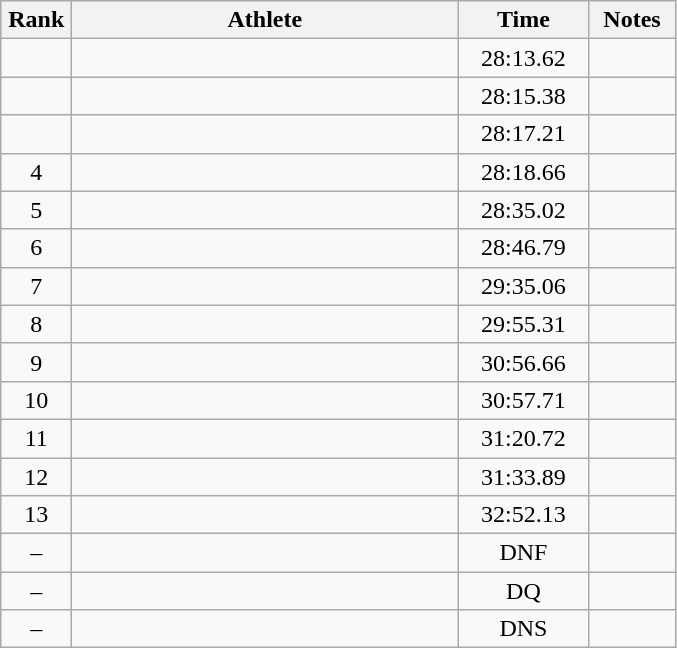<table class="wikitable" style="text-align:center">
<tr>
<th width=40>Rank</th>
<th width=250>Athlete</th>
<th width=80>Time</th>
<th width=50>Notes</th>
</tr>
<tr>
<td></td>
<td align=left></td>
<td>28:13.62</td>
<td></td>
</tr>
<tr>
<td></td>
<td align=left></td>
<td>28:15.38</td>
<td></td>
</tr>
<tr>
<td></td>
<td align=left></td>
<td>28:17.21</td>
<td></td>
</tr>
<tr>
<td>4</td>
<td align=left></td>
<td>28:18.66</td>
<td></td>
</tr>
<tr>
<td>5</td>
<td align=left></td>
<td>28:35.02</td>
<td></td>
</tr>
<tr>
<td>6</td>
<td align=left></td>
<td>28:46.79</td>
<td></td>
</tr>
<tr>
<td>7</td>
<td align=left></td>
<td>29:35.06</td>
<td></td>
</tr>
<tr>
<td>8</td>
<td align=left></td>
<td>29:55.31</td>
<td></td>
</tr>
<tr>
<td>9</td>
<td align=left></td>
<td>30:56.66</td>
<td></td>
</tr>
<tr>
<td>10</td>
<td align=left></td>
<td>30:57.71</td>
<td></td>
</tr>
<tr>
<td>11</td>
<td align=left></td>
<td>31:20.72</td>
<td></td>
</tr>
<tr>
<td>12</td>
<td align=left></td>
<td>31:33.89</td>
<td></td>
</tr>
<tr>
<td>13</td>
<td align=left></td>
<td>32:52.13</td>
<td></td>
</tr>
<tr>
<td>–</td>
<td align=left></td>
<td>DNF</td>
<td></td>
</tr>
<tr>
<td>–</td>
<td align=left></td>
<td>DQ</td>
<td></td>
</tr>
<tr>
<td>–</td>
<td align=left></td>
<td>DNS</td>
<td></td>
</tr>
</table>
